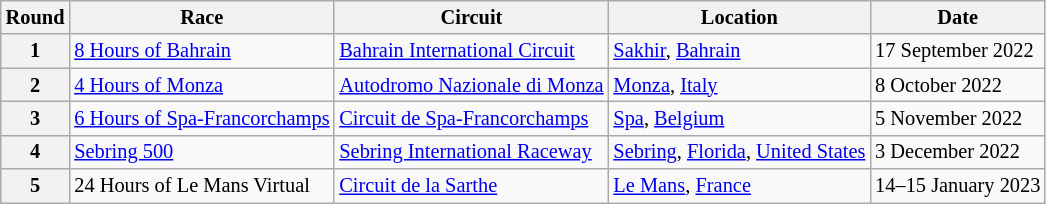<table class="wikitable" style="font-size: 85%;">
<tr>
<th>Round</th>
<th>Race</th>
<th>Circuit</th>
<th>Location</th>
<th>Date</th>
</tr>
<tr>
<th>1</th>
<td><a href='#'>8 Hours of Bahrain</a></td>
<td> <a href='#'>Bahrain International Circuit</a></td>
<td><a href='#'>Sakhir</a>, <a href='#'>Bahrain</a></td>
<td>17 September 2022</td>
</tr>
<tr>
<th>2</th>
<td><a href='#'>4 Hours of Monza</a></td>
<td> <a href='#'>Autodromo Nazionale di Monza</a></td>
<td><a href='#'>Monza</a>, <a href='#'>Italy</a></td>
<td>8 October 2022</td>
</tr>
<tr>
<th>3</th>
<td><a href='#'>6 Hours of Spa-Francorchamps</a></td>
<td> <a href='#'>Circuit de Spa-Francorchamps</a></td>
<td><a href='#'>Spa</a>, <a href='#'>Belgium</a></td>
<td>5 November 2022</td>
</tr>
<tr>
<th>4</th>
<td><a href='#'>Sebring 500</a></td>
<td> <a href='#'>Sebring International Raceway</a></td>
<td><a href='#'>Sebring</a>, <a href='#'>Florida</a>, <a href='#'>United States</a></td>
<td>3 December 2022</td>
</tr>
<tr>
<th>5</th>
<td>24 Hours of Le Mans Virtual</td>
<td> <a href='#'>Circuit de la Sarthe</a></td>
<td><a href='#'>Le Mans</a>, <a href='#'>France</a></td>
<td>14–15 January 2023</td>
</tr>
</table>
